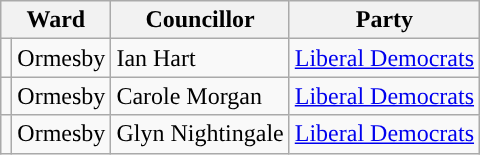<table class="wikitable">
<tr>
<th colspan="2">Ward</th>
<th>Councillor</th>
<th>Party</th>
</tr>
<tr>
<td style="background-color: "></td>
<td>Ormesby</td>
<td>Ian Hart</td>
<td><a href='#'>Liberal Democrats</a></td>
</tr>
<tr>
<td style="background-color: "></td>
<td>Ormesby</td>
<td>Carole Morgan</td>
<td><a href='#'>Liberal Democrats</a></td>
</tr>
<tr>
<td style="background-color: "></td>
<td>Ormesby</td>
<td>Glyn Nightingale</td>
<td><a href='#'>Liberal Democrats</a></td>
</tr>
</table>
